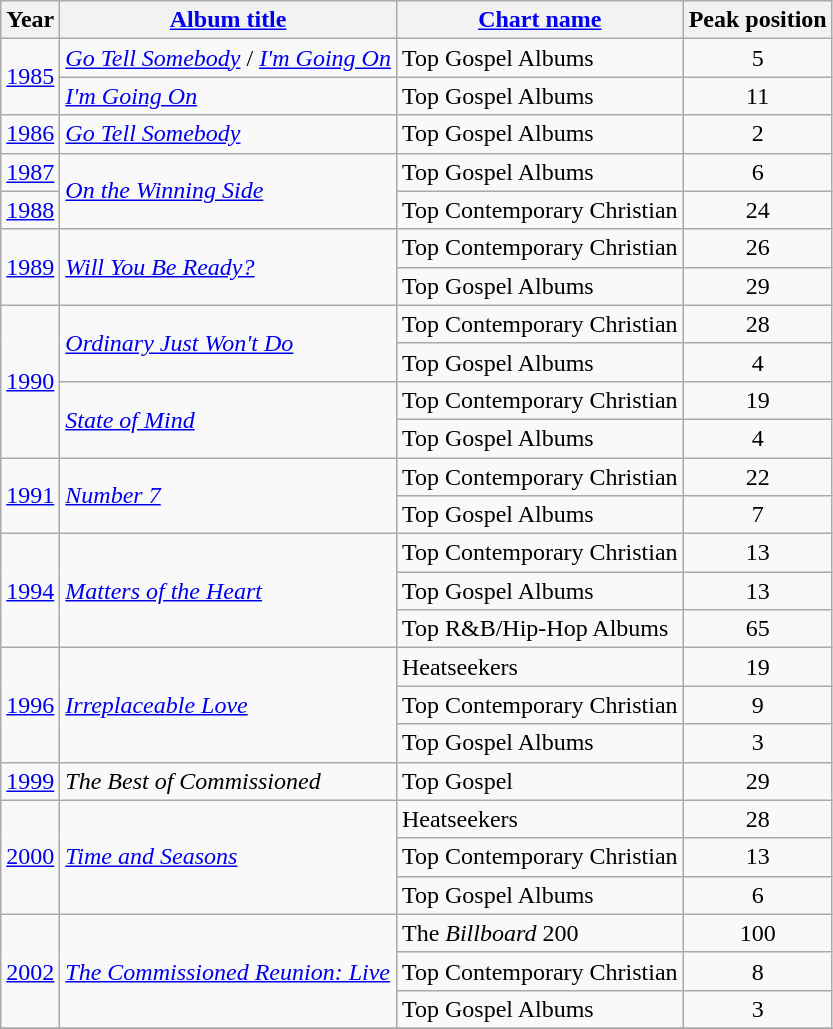<table class="wikitable">
<tr>
<th>Year</th>
<th><a href='#'>Album title</a></th>
<th><a href='#'>Chart name</a></th>
<th>Peak position</th>
</tr>
<tr>
<td rowspan=2><a href='#'>1985</a></td>
<td><a href='#'><em>Go Tell Somebody</em></a> / <em><a href='#'>I'm Going On</a></em></td>
<td>Top Gospel Albums</td>
<td align="center">5</td>
</tr>
<tr>
<td><em><a href='#'>I'm Going On</a></em></td>
<td>Top Gospel Albums</td>
<td align="center">11</td>
</tr>
<tr>
<td><a href='#'>1986</a></td>
<td><a href='#'><em>Go Tell Somebody</em></a></td>
<td>Top Gospel Albums</td>
<td align="center">2</td>
</tr>
<tr>
<td><a href='#'>1987</a></td>
<td rowspan=2><em><a href='#'>On the Winning Side</a></em></td>
<td>Top Gospel Albums</td>
<td align="center">6</td>
</tr>
<tr>
<td><a href='#'>1988</a></td>
<td>Top Contemporary Christian</td>
<td align="center">24</td>
</tr>
<tr>
<td rowspan=2><a href='#'>1989</a></td>
<td rowspan=2><em><a href='#'>Will You Be Ready?</a></em></td>
<td>Top Contemporary Christian</td>
<td align="center">26</td>
</tr>
<tr>
<td>Top Gospel Albums</td>
<td align="center">29</td>
</tr>
<tr>
<td rowspan=4><a href='#'>1990</a></td>
<td rowspan=2><em><a href='#'>Ordinary Just Won't Do</a></em></td>
<td>Top Contemporary Christian</td>
<td align="center">28</td>
</tr>
<tr>
<td>Top Gospel Albums</td>
<td align="center">4</td>
</tr>
<tr>
<td rowspan=2><em><a href='#'>State of Mind</a></em></td>
<td>Top Contemporary Christian</td>
<td align="center">19</td>
</tr>
<tr>
<td>Top Gospel Albums</td>
<td align="center">4</td>
</tr>
<tr>
<td rowspan=2><a href='#'>1991</a></td>
<td rowspan=2><em><a href='#'>Number 7</a></em></td>
<td>Top Contemporary Christian</td>
<td align="center">22</td>
</tr>
<tr>
<td>Top Gospel Albums</td>
<td align="center">7</td>
</tr>
<tr>
<td rowspan=3><a href='#'>1994</a></td>
<td rowspan=3><em><a href='#'>Matters of the Heart</a></em></td>
<td>Top Contemporary Christian</td>
<td align="center">13</td>
</tr>
<tr>
<td>Top Gospel Albums</td>
<td align="center">13</td>
</tr>
<tr>
<td>Top R&B/Hip-Hop Albums</td>
<td align="center">65</td>
</tr>
<tr>
<td rowspan=3><a href='#'>1996</a></td>
<td rowspan=3><em><a href='#'>Irreplaceable Love</a></em></td>
<td>Heatseekers</td>
<td align="center">19</td>
</tr>
<tr>
<td>Top Contemporary Christian</td>
<td align="center">9</td>
</tr>
<tr>
<td>Top Gospel Albums</td>
<td align="center">3</td>
</tr>
<tr>
<td><a href='#'>1999</a></td>
<td><em>The Best of Commissioned</em></td>
<td>Top Gospel</td>
<td align="center">29</td>
</tr>
<tr>
<td rowspan=3><a href='#'>2000</a></td>
<td rowspan=3><em><a href='#'>Time and Seasons</a></em></td>
<td>Heatseekers</td>
<td align="center">28</td>
</tr>
<tr>
<td>Top Contemporary Christian</td>
<td align="center">13</td>
</tr>
<tr>
<td>Top Gospel Albums</td>
<td align="center">6</td>
</tr>
<tr>
<td rowspan=3><a href='#'>2002</a></td>
<td rowspan=3><em><a href='#'>The Commissioned Reunion: Live</a></em> </td>
<td>The <em>Billboard</em> 200</td>
<td align="center">100</td>
</tr>
<tr>
<td>Top Contemporary Christian</td>
<td align="center">8</td>
</tr>
<tr>
<td>Top Gospel Albums</td>
<td align="center">3</td>
</tr>
<tr>
</tr>
</table>
